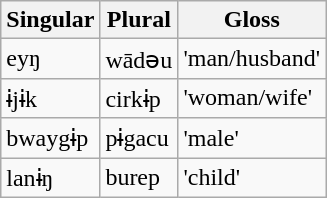<table class="wikitable">
<tr>
<th>Singular</th>
<th>Plural</th>
<th>Gloss</th>
</tr>
<tr>
<td>eyŋ</td>
<td>wādəu</td>
<td>'man/husband'</td>
</tr>
<tr>
<td>ɨjɨk</td>
<td>cirkɨp</td>
<td>'woman/wife'</td>
</tr>
<tr>
<td>bwaygɨp</td>
<td>pɨgacu</td>
<td>'male'</td>
</tr>
<tr>
<td>lanɨŋ</td>
<td>burep</td>
<td>'child'</td>
</tr>
</table>
